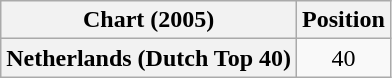<table class="wikitable plainrowheaders">
<tr>
<th>Chart (2005)</th>
<th>Position</th>
</tr>
<tr>
<th scope="row">Netherlands (Dutch Top 40)</th>
<td align="center">40</td>
</tr>
</table>
